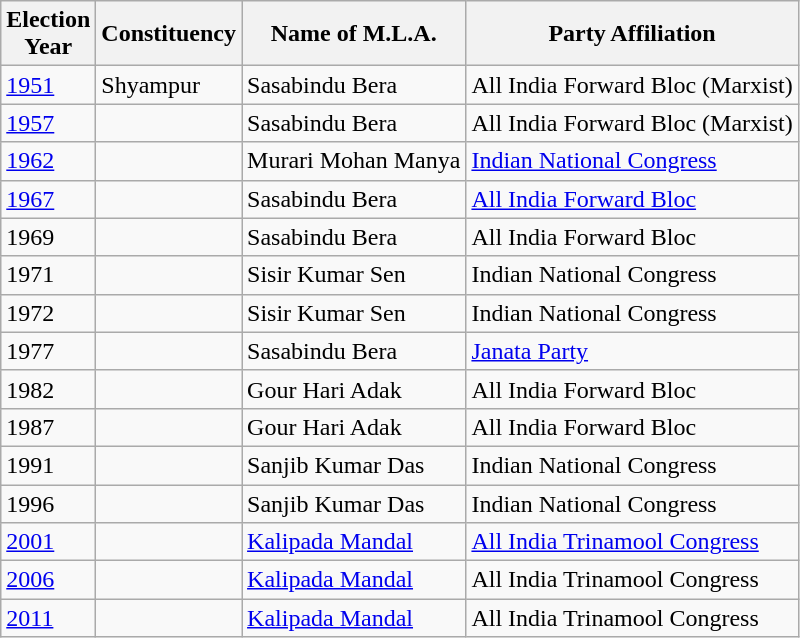<table class="wikitable sortable"ìÍĦĤĠčw>
<tr>
<th>Election<br> Year</th>
<th>Constituency</th>
<th>Name of M.L.A.</th>
<th>Party Affiliation</th>
</tr>
<tr>
<td><a href='#'>1951</a></td>
<td>Shyampur</td>
<td>Sasabindu Bera</td>
<td>All India Forward Bloc (Marxist)</td>
</tr>
<tr>
<td><a href='#'>1957</a></td>
<td></td>
<td>Sasabindu Bera</td>
<td>All India Forward Bloc (Marxist)</td>
</tr>
<tr>
<td><a href='#'>1962</a></td>
<td></td>
<td>Murari Mohan Manya</td>
<td><a href='#'>Indian National Congress</a></td>
</tr>
<tr>
<td><a href='#'>1967</a></td>
<td></td>
<td>Sasabindu Bera</td>
<td><a href='#'>All India Forward Bloc</a></td>
</tr>
<tr>
<td>1969</td>
<td></td>
<td>Sasabindu Bera</td>
<td>All India Forward Bloc</td>
</tr>
<tr>
<td>1971</td>
<td></td>
<td>Sisir Kumar Sen</td>
<td>Indian National Congress</td>
</tr>
<tr>
<td>1972</td>
<td></td>
<td>Sisir Kumar Sen</td>
<td>Indian National Congress</td>
</tr>
<tr>
<td>1977</td>
<td></td>
<td>Sasabindu Bera</td>
<td><a href='#'>Janata Party</a></td>
</tr>
<tr>
<td>1982</td>
<td></td>
<td>Gour Hari Adak</td>
<td>All India Forward Bloc</td>
</tr>
<tr>
<td>1987</td>
<td></td>
<td>Gour Hari Adak</td>
<td>All India Forward Bloc</td>
</tr>
<tr>
<td>1991</td>
<td></td>
<td>Sanjib Kumar Das</td>
<td>Indian National Congress</td>
</tr>
<tr>
<td>1996</td>
<td></td>
<td>Sanjib Kumar Das</td>
<td>Indian National Congress</td>
</tr>
<tr>
<td><a href='#'>2001</a></td>
<td></td>
<td><a href='#'>Kalipada Mandal</a></td>
<td><a href='#'>All India Trinamool Congress</a></td>
</tr>
<tr>
<td><a href='#'>2006</a></td>
<td></td>
<td><a href='#'>Kalipada Mandal</a></td>
<td>All India Trinamool Congress</td>
</tr>
<tr>
<td><a href='#'>2011</a></td>
<td></td>
<td><a href='#'>Kalipada Mandal</a></td>
<td>All India Trinamool Congress</td>
</tr>
</table>
